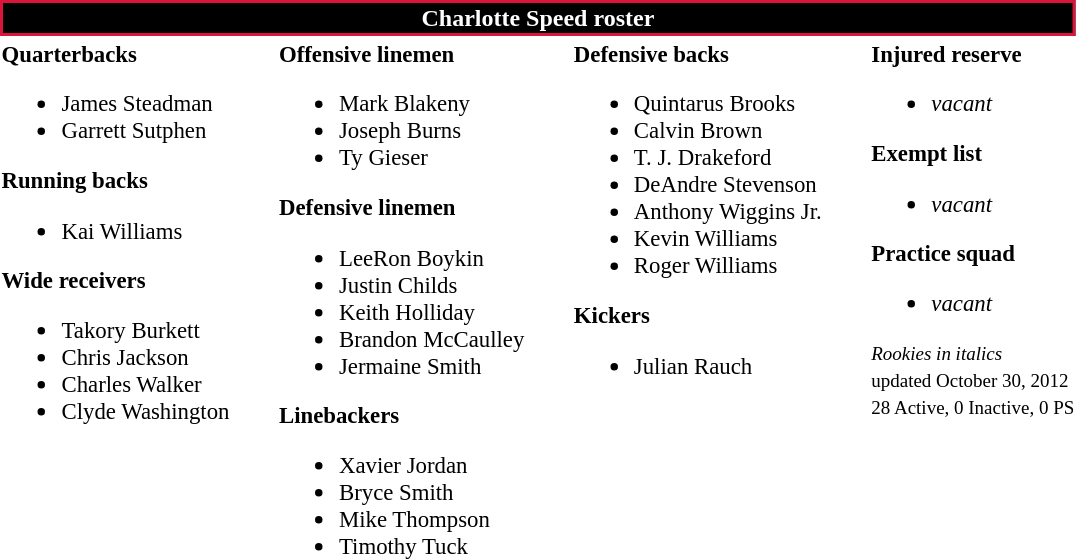<table class="toccolours" style="text-align: left;">
<tr>
<th colspan="7" style="background-color:black; border:2px solid #DC143C; color:white; text-align:center;">Charlotte Speed roster</th>
</tr>
<tr>
<td style="font-size: 95%;" valign="top"><strong>Quarterbacks</strong><br><ul><li> James Steadman</li><li> Garrett Sutphen</li></ul><strong>Running backs</strong><ul><li> Kai Williams</li></ul><strong>Wide receivers</strong><ul><li> Takory Burkett</li><li> Chris Jackson</li><li> Charles Walker</li><li> Clyde Washington</li></ul></td>
<td style="width: 25px;"></td>
<td style="font-size: 95%;" valign="top"><strong>Offensive linemen</strong><br><ul><li> Mark Blakeny</li><li> Joseph Burns</li><li> Ty Gieser</li></ul><strong>Defensive linemen</strong><ul><li> LeeRon Boykin</li><li> Justin Childs</li><li> Keith Holliday</li><li> Brandon McCaulley</li><li> Jermaine Smith</li></ul><strong>Linebackers</strong><ul><li> Xavier Jordan</li><li> Bryce Smith</li><li> Mike Thompson</li><li> Timothy Tuck</li></ul></td>
<td style="width: 25px;"></td>
<td style="font-size: 95%;" valign="top"><strong>Defensive backs</strong><br><ul><li> Quintarus Brooks</li><li> Calvin Brown</li><li> T. J. Drakeford</li><li> DeAndre Stevenson</li><li> Anthony Wiggins Jr.</li><li> Kevin Williams</li><li> Roger Williams</li></ul><strong>Kickers</strong><ul><li> Julian Rauch</li></ul></td>
<td style="width: 25px;"></td>
<td style="font-size: 95%;" valign="top"><strong>Injured reserve</strong><br><ul><li><em>vacant</em></li></ul><strong>Exempt list</strong><ul><li><em>vacant</em></li></ul><strong>Practice squad</strong><ul><li><em>vacant</em></li></ul><small><em>Rookies in italics</em></small><br>
<small> updated October 30, 2012</small><br>
<small>28 Active, 0 Inactive, 0 PS</small></td>
</tr>
<tr>
</tr>
</table>
